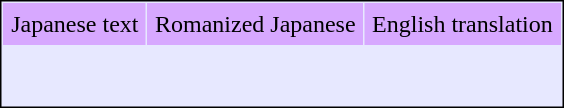<table align=center cellpadding="5" cellspacing="1" style="border:1px solid black; background-color:#e7e8ff;">
<tr align=center bgcolor=#d7a8ff>
<td>Japanese text</td>
<td>Romanized Japanese</td>
<td>English translation</td>
</tr>
<tr valign=top>
<td><br></td>
<td><br></td>
<td><br></td>
</tr>
<tr>
<td colspan=2></td>
</tr>
</table>
